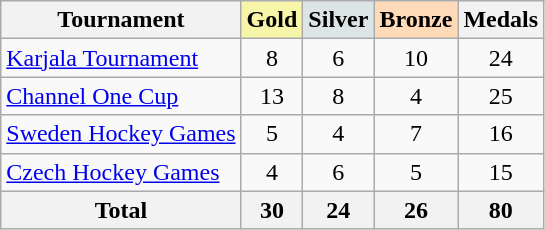<table class="wikitable sortable" style="text-align:center">
<tr>
<th>Tournament</th>
<th style="background-color: #F7F6A8;">Gold</th>
<th style="background-color: #DCE5E5;">Silver</th>
<th style="background-color: #FFDAB9;">Bronze</th>
<th>Medals</th>
</tr>
<tr>
<td align=left><a href='#'>Karjala Tournament</a></td>
<td>8</td>
<td>6</td>
<td>10</td>
<td>24</td>
</tr>
<tr>
<td align=left><a href='#'>Channel One Cup</a></td>
<td>13</td>
<td>8</td>
<td>4</td>
<td>25</td>
</tr>
<tr>
<td align=left><a href='#'>Sweden Hockey Games</a></td>
<td>5</td>
<td>4</td>
<td>7</td>
<td>16</td>
</tr>
<tr>
<td align=left><a href='#'>Czech Hockey Games</a></td>
<td>4</td>
<td>6</td>
<td>5</td>
<td>15</td>
</tr>
<tr>
<th>Total</th>
<th>30</th>
<th>24</th>
<th>26</th>
<th>80</th>
</tr>
</table>
